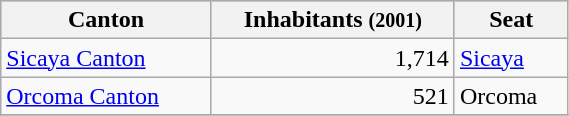<table class="wikitable" border="1" style="width:30%;" border="1">
<tr bgcolor=silver>
<th><strong>Canton</strong></th>
<th><strong>Inhabitants <small>(2001)</small></strong></th>
<th><strong>Seat</strong></th>
</tr>
<tr>
<td><a href='#'>Sicaya Canton</a></td>
<td align="right">1,714</td>
<td><a href='#'>Sicaya</a></td>
</tr>
<tr>
<td><a href='#'>Orcoma Canton</a></td>
<td align="right">521</td>
<td>Orcoma</td>
</tr>
<tr>
</tr>
</table>
